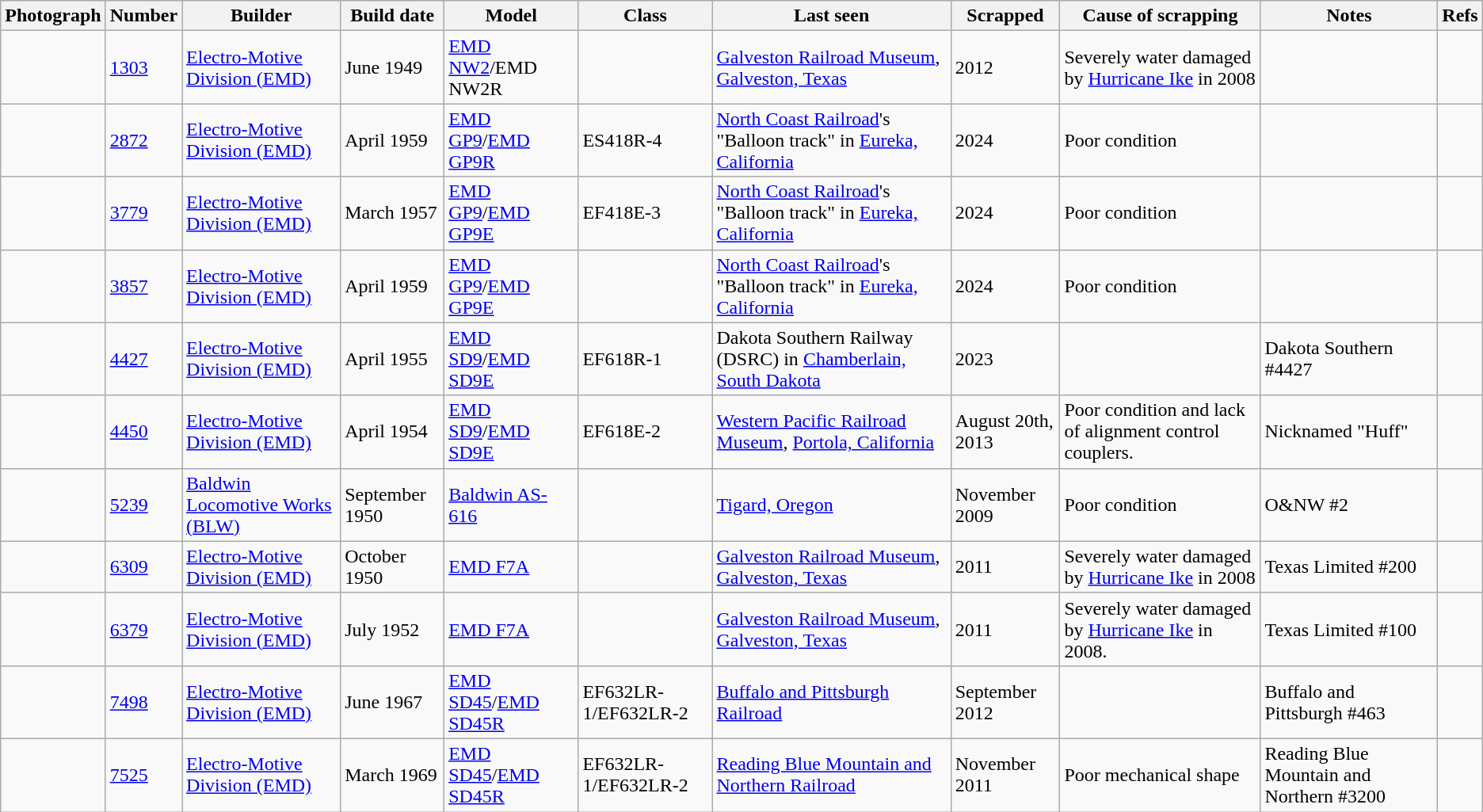<table class="wikitable">
<tr>
<th>Photograph</th>
<th>Number</th>
<th>Builder</th>
<th><strong>Build date</strong></th>
<th>Model</th>
<th>Class</th>
<th>Last seen</th>
<th>Scrapped</th>
<th>Cause of scrapping</th>
<th>Notes</th>
<th>Refs</th>
</tr>
<tr>
<td></td>
<td><a href='#'>1303</a></td>
<td><a href='#'>Electro-Motive Division (EMD)</a></td>
<td>June 1949</td>
<td><a href='#'>EMD NW2</a>/EMD NW2R</td>
<td></td>
<td><a href='#'>Galveston Railroad Museum</a>, <a href='#'>Galveston, Texas</a></td>
<td>2012</td>
<td>Severely water damaged by <a href='#'>Hurricane Ike</a> in 2008</td>
<td></td>
<td></td>
</tr>
<tr>
<td></td>
<td><a href='#'>2872</a></td>
<td><a href='#'>Electro-Motive Division (EMD)</a></td>
<td>April 1959</td>
<td><a href='#'>EMD GP9</a>/<a href='#'>EMD GP9R</a></td>
<td>ES418R-4</td>
<td><a href='#'>North Coast Railroad</a>'s "Balloon track" in <a href='#'>Eureka, California</a></td>
<td>2024</td>
<td>Poor condition</td>
<td></td>
<td></td>
</tr>
<tr>
<td></td>
<td><a href='#'>3779</a></td>
<td><a href='#'>Electro-Motive Division (EMD)</a></td>
<td>March 1957</td>
<td><a href='#'>EMD GP9</a>/<a href='#'>EMD GP9E</a></td>
<td>EF418E-3</td>
<td><a href='#'>North Coast Railroad</a>'s "Balloon track" in <a href='#'>Eureka, California</a></td>
<td>2024</td>
<td>Poor condition</td>
<td></td>
<td></td>
</tr>
<tr>
<td></td>
<td><a href='#'>3857</a></td>
<td><a href='#'>Electro-Motive Division (EMD)</a></td>
<td>April 1959</td>
<td><a href='#'>EMD GP9</a>/<a href='#'>EMD GP9E</a></td>
<td></td>
<td><a href='#'>North Coast Railroad</a>'s "Balloon track" in <a href='#'>Eureka, California</a></td>
<td>2024</td>
<td>Poor condition</td>
<td></td>
<td></td>
</tr>
<tr>
<td></td>
<td><a href='#'>4427</a></td>
<td><a href='#'>Electro-Motive Division (EMD)</a></td>
<td>April 1955</td>
<td><a href='#'>EMD SD9</a>/<a href='#'>EMD SD9E</a></td>
<td>EF618R-1</td>
<td>Dakota Southern Railway (DSRC) in <a href='#'>Chamberlain, South Dakota</a></td>
<td>2023</td>
<td></td>
<td>Dakota Southern #4427</td>
<td></td>
</tr>
<tr>
<td></td>
<td><a href='#'>4450</a></td>
<td><a href='#'>Electro-Motive Division (EMD)</a></td>
<td>April 1954</td>
<td><a href='#'>EMD SD9</a>/<a href='#'>EMD SD9E</a></td>
<td>EF618E-2</td>
<td><a href='#'>Western Pacific Railroad Museum</a>, <a href='#'>Portola, California</a></td>
<td>August 20th, 2013</td>
<td>Poor condition and lack of alignment control couplers.</td>
<td>Nicknamed "Huff"</td>
<td></td>
</tr>
<tr>
<td></td>
<td><a href='#'>5239</a></td>
<td><a href='#'>Baldwin Locomotive Works (BLW)</a></td>
<td>September 1950</td>
<td><a href='#'>Baldwin AS-616</a></td>
<td></td>
<td><a href='#'>Tigard, Oregon</a></td>
<td>November 2009</td>
<td>Poor condition</td>
<td>O&NW #2</td>
<td></td>
</tr>
<tr>
<td></td>
<td><a href='#'>6309</a></td>
<td><a href='#'>Electro-Motive Division (EMD)</a></td>
<td>October 1950</td>
<td><a href='#'>EMD F7A</a></td>
<td></td>
<td><a href='#'>Galveston Railroad Museum</a>, <a href='#'>Galveston, Texas</a></td>
<td>2011</td>
<td>Severely water damaged by <a href='#'>Hurricane Ike</a> in 2008</td>
<td>Texas Limited #200</td>
<td></td>
</tr>
<tr>
<td></td>
<td><a href='#'>6379</a></td>
<td><a href='#'>Electro-Motive Division (EMD)</a></td>
<td>July 1952</td>
<td><a href='#'>EMD F7A</a></td>
<td></td>
<td><a href='#'>Galveston Railroad Museum</a>, <a href='#'>Galveston, Texas</a></td>
<td>2011</td>
<td>Severely water damaged by <a href='#'>Hurricane Ike</a> in 2008.</td>
<td>Texas Limited #100</td>
<td></td>
</tr>
<tr>
<td></td>
<td><a href='#'>7498</a></td>
<td><a href='#'>Electro-Motive Division (EMD)</a></td>
<td>June 1967</td>
<td><a href='#'>EMD SD45</a>/<a href='#'>EMD SD45R</a></td>
<td>EF632LR-1/EF632LR-2</td>
<td><a href='#'>Buffalo and Pittsburgh Railroad</a></td>
<td>September 2012</td>
<td></td>
<td>Buffalo and Pittsburgh #463</td>
<td></td>
</tr>
<tr>
<td></td>
<td><a href='#'>7525</a></td>
<td><a href='#'>Electro-Motive Division (EMD)</a></td>
<td>March 1969</td>
<td><a href='#'>EMD SD45</a>/<a href='#'>EMD SD45R</a></td>
<td>EF632LR-1/EF632LR-2</td>
<td><a href='#'>Reading Blue Mountain and Northern Railroad</a></td>
<td>November 2011</td>
<td>Poor mechanical shape</td>
<td>Reading Blue Mountain and Northern #3200</td>
<td></td>
</tr>
</table>
